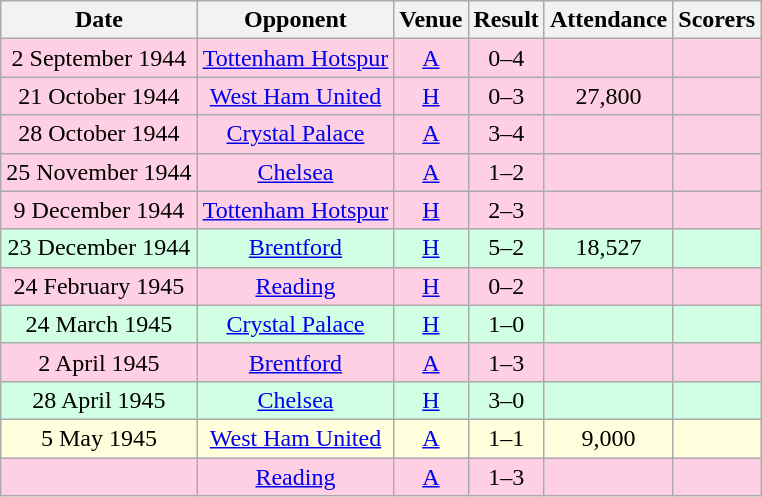<table class="wikitable sortable" style="text-align:center;">
<tr>
<th>Date</th>
<th>Opponent</th>
<th>Venue</th>
<th>Result</th>
<th>Attendance</th>
<th>Scorers</th>
</tr>
<tr style="background:#ffd0e3;">
<td>2 September 1944</td>
<td><a href='#'>Tottenham Hotspur</a></td>
<td><a href='#'>A</a></td>
<td>0–4</td>
<td></td>
<td></td>
</tr>
<tr style="background:#ffd0e3;">
<td>21 October 1944</td>
<td><a href='#'>West Ham United</a></td>
<td><a href='#'>H</a></td>
<td>0–3</td>
<td>27,800</td>
<td></td>
</tr>
<tr style="background:#ffd0e3;">
<td>28 October 1944</td>
<td><a href='#'>Crystal Palace</a></td>
<td><a href='#'>A</a></td>
<td>3–4</td>
<td></td>
<td></td>
</tr>
<tr style="background:#ffd0e3;">
<td>25 November 1944</td>
<td><a href='#'>Chelsea</a></td>
<td><a href='#'>A</a></td>
<td>1–2</td>
<td></td>
<td></td>
</tr>
<tr style="background:#ffd0e3;">
<td>9 December 1944</td>
<td><a href='#'>Tottenham Hotspur</a></td>
<td><a href='#'>H</a></td>
<td>2–3</td>
<td></td>
<td></td>
</tr>
<tr style="background:#d0ffe3;">
<td>23 December 1944</td>
<td><a href='#'>Brentford</a></td>
<td><a href='#'>H</a></td>
<td>5–2</td>
<td>18,527</td>
<td></td>
</tr>
<tr style="background:#ffd0e3;">
<td>24 February 1945</td>
<td><a href='#'>Reading</a></td>
<td><a href='#'>H</a></td>
<td>0–2</td>
<td></td>
<td></td>
</tr>
<tr style="background:#d0ffe3;">
<td>24 March 1945</td>
<td><a href='#'>Crystal Palace</a></td>
<td><a href='#'>H</a></td>
<td>1–0</td>
<td></td>
<td></td>
</tr>
<tr style="background:#ffd0e3;">
<td>2 April 1945</td>
<td><a href='#'>Brentford</a></td>
<td><a href='#'>A</a></td>
<td>1–3</td>
<td></td>
<td></td>
</tr>
<tr style="background:#d0ffe3;">
<td>28 April 1945</td>
<td><a href='#'>Chelsea</a></td>
<td><a href='#'>H</a></td>
<td>3–0</td>
<td></td>
<td></td>
</tr>
<tr style="background:#ffffdd;">
<td>5 May 1945</td>
<td><a href='#'>West Ham United</a></td>
<td><a href='#'>A</a></td>
<td>1–1</td>
<td>9,000</td>
<td></td>
</tr>
<tr style="background:#ffd0e3;">
<td></td>
<td><a href='#'>Reading</a></td>
<td><a href='#'>A</a></td>
<td>1–3</td>
<td></td>
<td></td>
</tr>
</table>
